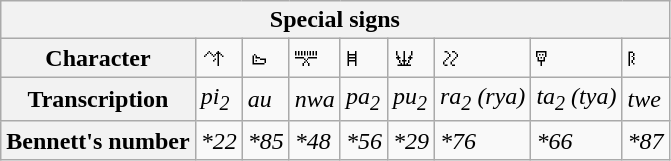<table class="wikitable">
<tr>
<th colspan="9"><strong>Special signs</strong></th>
</tr>
<tr>
<th><strong>Character</strong></th>
<td>𐘒</td>
<td>𐙄</td>
<td>𐘩</td>
<td>𐘰</td>
<td>𐘜 </td>
<td>𐘽 </td>
<td>𐘷 </td>
<td>𐙆</td>
</tr>
<tr>
<th><strong>Transcription</strong></th>
<td><em>pi<sub>2</sub></em></td>
<td><em>au</em></td>
<td><em>nwa</em></td>
<td><em>pa<sub>2</sub></em></td>
<td><em>pu<sub>2</sub></em></td>
<td><em>ra<sub>2</sub> (rya)</em></td>
<td><em>ta<sub>2</sub> (tya)</em></td>
<td><em>twe</em></td>
</tr>
<tr>
<th><strong>Bennett's number</strong></th>
<td><em>*22</em></td>
<td><em>*85</em></td>
<td><em>*48</em></td>
<td><em>*56</em></td>
<td><em>*29</em></td>
<td><em>*76</em></td>
<td><em>*66</em></td>
<td><em>*87</em></td>
</tr>
</table>
